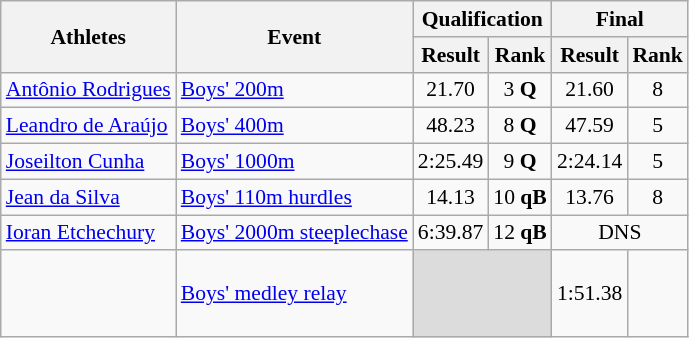<table class="wikitable" border="1" style="font-size:90%">
<tr>
<th rowspan=2>Athletes</th>
<th rowspan=2>Event</th>
<th colspan=2>Qualification</th>
<th colspan=2>Final</th>
</tr>
<tr>
<th>Result</th>
<th>Rank</th>
<th>Result</th>
<th>Rank</th>
</tr>
<tr>
<td><a href='#'>Antônio Rodrigues</a></td>
<td><a href='#'>Boys' 200m</a></td>
<td align=center>21.70</td>
<td align=center>3 <strong>Q</strong></td>
<td align=center>21.60</td>
<td align=center>8</td>
</tr>
<tr>
<td><a href='#'>Leandro de Araújo</a></td>
<td><a href='#'>Boys' 400m</a></td>
<td align=center>48.23</td>
<td align=center>8 <strong>Q</strong></td>
<td align=center>47.59</td>
<td align=center>5</td>
</tr>
<tr>
<td><a href='#'>Joseilton Cunha</a></td>
<td><a href='#'>Boys' 1000m</a></td>
<td align=center>2:25.49</td>
<td align=center>9 <strong>Q</strong></td>
<td align=center>2:24.14</td>
<td align=center>5</td>
</tr>
<tr>
<td><a href='#'>Jean da Silva</a></td>
<td><a href='#'>Boys' 110m hurdles</a></td>
<td align=center>14.13</td>
<td align=center>10 <strong>qB</strong></td>
<td align=center>13.76</td>
<td align=center>8</td>
</tr>
<tr>
<td><a href='#'>Ioran Etchechury</a></td>
<td><a href='#'>Boys' 2000m steeplechase</a></td>
<td align=center>6:39.87</td>
<td align=center>12 <strong>qB</strong></td>
<td align=center colspan=2>DNS</td>
</tr>
<tr>
<td><br><br><br></td>
<td><a href='#'>Boys' medley relay</a></td>
<td colspan=2 bgcolor=#DCDCDC></td>
<td align=center>1:51.38</td>
<td align=center></td>
</tr>
</table>
